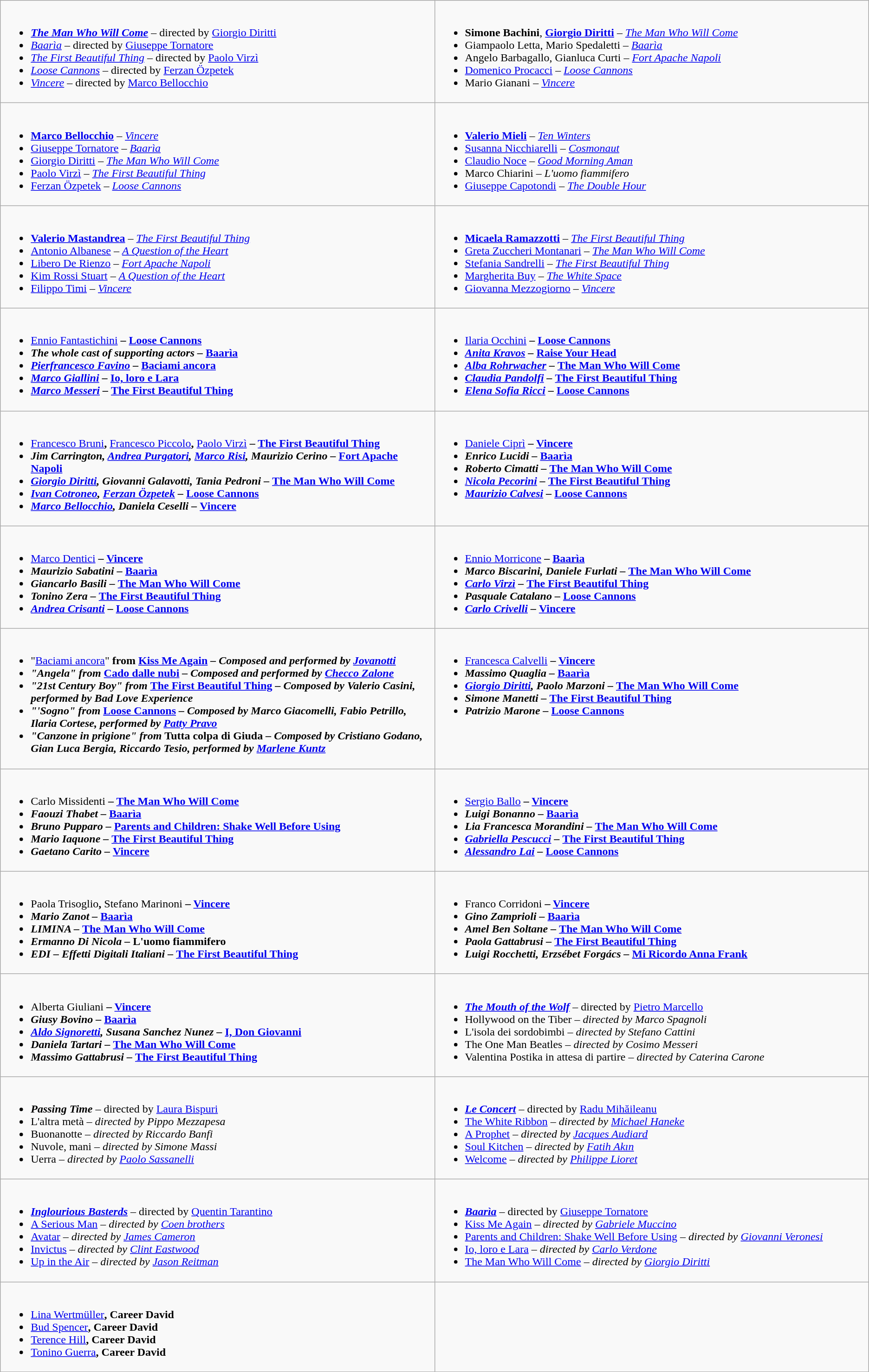<table class="wikitable" role="presentation">
<tr>
<td style="vertical-align:top; width:50%;"><br><ul><li><strong><em><a href='#'>The Man Who Will Come</a></em></strong> – directed by <a href='#'>Giorgio Diritti</a></li><li><em><a href='#'>Baarìa</a></em> – directed by <a href='#'>Giuseppe Tornatore</a></li><li><em><a href='#'>The First Beautiful Thing</a></em>  – directed by <a href='#'>Paolo Virzì</a></li><li><em><a href='#'>Loose Cannons</a></em> – directed by <a href='#'>Ferzan Özpetek</a></li><li><em><a href='#'>Vincere</a></em> – directed by <a href='#'>Marco Bellocchio</a></li></ul></td>
<td style="vertical-align:top; width:50%;"><br><ul><li><strong>Simone Bachini</strong>, <strong><a href='#'>Giorgio Diritti</a></strong> – <em><a href='#'>The Man Who Will Come</a></em></li><li>Giampaolo Letta, Mario Spedaletti  – <em><a href='#'>Baarìa</a></em></li><li>Angelo Barbagallo, Gianluca Curti  – <em><a href='#'>Fort Apache Napoli</a></em></li><li><a href='#'>Domenico Procacci</a> – <em><a href='#'>Loose Cannons</a></em></li><li>Mario Gianani – <em><a href='#'>Vincere</a></em></li></ul></td>
</tr>
<tr>
<td style="vertical-align:top; width:50%;"><br><ul><li><strong><a href='#'>Marco Bellocchio</a></strong> – <em><a href='#'>Vincere</a></em></li><li><a href='#'>Giuseppe Tornatore</a> – <em><a href='#'>Baarìa</a></em></li><li><a href='#'>Giorgio Diritti</a> – <em><a href='#'>The Man Who Will Come</a></em></li><li><a href='#'>Paolo Virzì</a> – <em><a href='#'>The First Beautiful Thing</a></em></li><li><a href='#'>Ferzan Özpetek</a> – <em><a href='#'>Loose Cannons</a></em></li></ul></td>
<td style="vertical-align:top; width:50%;"><br><ul><li><strong><a href='#'>Valerio Mieli</a></strong> – <em><a href='#'>Ten Winters</a></em></li><li><a href='#'>Susanna Nicchiarelli</a> – <em><a href='#'>Cosmonaut</a></em></li><li><a href='#'>Claudio Noce</a> – <em><a href='#'>Good Morning Aman</a></em></li><li>Marco Chiarini  – <em> L'uomo fiammifero </em></li><li><a href='#'>Giuseppe Capotondi</a> – <em><a href='#'>The Double Hour</a></em></li></ul></td>
</tr>
<tr>
<td style="vertical-align:top; width:50%;"><br><ul><li><strong><a href='#'>Valerio Mastandrea</a></strong> – <em><a href='#'>The First Beautiful Thing</a></em></li><li><a href='#'>Antonio Albanese</a> – <em><a href='#'>A Question of the Heart</a></em></li><li><a href='#'>Libero De Rienzo</a> – <em><a href='#'>Fort Apache Napoli</a></em></li><li><a href='#'>Kim Rossi Stuart</a> – <em><a href='#'>A Question of the Heart</a></em></li><li><a href='#'>Filippo Timi</a> – <em><a href='#'>Vincere</a></em></li></ul></td>
<td style="vertical-align:top; width:50%;"><br><ul><li><strong><a href='#'>Micaela Ramazzotti</a></strong> – <em><a href='#'>The First Beautiful Thing</a></em></li><li><a href='#'>Greta Zuccheri Montanari</a> – <em><a href='#'>The Man Who Will Come</a></em></li><li><a href='#'>Stefania Sandrelli</a> – <em><a href='#'>The First Beautiful Thing</a></em></li><li><a href='#'>Margherita Buy</a> – <em><a href='#'>The White Space</a></em></li><li><a href='#'>Giovanna Mezzogiorno</a> – <em><a href='#'>Vincere</a><strong></li></ul></td>
</tr>
<tr>
<td style="vertical-align:top; width:50%;"><br><ul><li></strong><a href='#'>Ennio Fantastichini</a><strong> – </em><a href='#'>Loose Cannons</a><em></li><li>The whole cast of supporting actors – </em><a href='#'>Baarìa</a><em></li><li><a href='#'>Pierfrancesco Favino</a> – </em><a href='#'>Baciami ancora</a><em></li><li><a href='#'>Marco Giallini</a> – </em><a href='#'>Io, loro e Lara</a><em></li><li><a href='#'>Marco Messeri</a> – </em><a href='#'>The First Beautiful Thing</a><em></li></ul></td>
<td style="vertical-align:top; width:50%;"><br><ul><li></strong><a href='#'>Ilaria Occhini</a><strong> – </em><a href='#'>Loose Cannons</a><em></li><li><a href='#'>Anita Kravos</a> – </em><a href='#'>Raise Your Head</a><em></li><li><a href='#'>Alba Rohrwacher</a> – </em><a href='#'>The Man Who Will Come</a><em></li><li><a href='#'>Claudia Pandolfi</a> – </em><a href='#'>The First Beautiful Thing</a><em></li><li><a href='#'>Elena Sofia Ricci</a> – </em><a href='#'>Loose Cannons</a><em></li></ul></td>
</tr>
<tr>
<td style="vertical-align:top; width:50%;"><br><ul><li></strong><a href='#'>Francesco Bruni</a><strong>, </strong><a href='#'>Francesco Piccolo</a><strong>, </strong><a href='#'>Paolo Virzì</a><strong> – </em><a href='#'>The First Beautiful Thing</a><em></li><li>Jim Carrington, <a href='#'>Andrea Purgatori</a>, <a href='#'>Marco Risi</a>,   Maurizio Cerino  – </em><a href='#'>Fort Apache Napoli</a><em></li><li><a href='#'>Giorgio Diritti</a>,  Giovanni Galavotti, Tania Pedroni – </em><a href='#'>The Man Who Will Come</a><em></li><li><a href='#'>Ivan Cotroneo</a>, <a href='#'>Ferzan Özpetek</a> – </em><a href='#'>Loose Cannons</a><em></li><li><a href='#'>Marco Bellocchio</a>, Daniela Ceselli – </em><a href='#'>Vincere</a><em></li></ul></td>
<td style="vertical-align:top; width:50%;"><br><ul><li></strong><a href='#'>Daniele Ciprì</a><strong> – </em><a href='#'>Vincere</a><em></li><li>Enrico Lucidi – </em><a href='#'>Baarìa</a><em></li><li>Roberto Cimatti  – </em><a href='#'>The Man Who Will Come</a><em></li><li><a href='#'>Nicola Pecorini</a> – </em><a href='#'>The First Beautiful Thing</a><em></li><li><a href='#'>Maurizio Calvesi</a> – </em><a href='#'>Loose Cannons</a><em></li></ul></td>
</tr>
<tr>
<td style="vertical-align:top; width:50%;"><br><ul><li></strong><a href='#'>Marco Dentici</a><strong> – </em><a href='#'>Vincere</a><em></li><li>Maurizio Sabatini  – </em><a href='#'>Baarìa</a><em></li><li>Giancarlo Basili  – </em><a href='#'>The Man Who Will Come</a><em></li><li>Tonino Zera  – </em><a href='#'>The First Beautiful Thing</a><em></li><li><a href='#'>Andrea Crisanti</a> – </em><a href='#'>Loose Cannons</a><em></li></ul></td>
<td style="vertical-align:top; width:50%;"><br><ul><li></strong><a href='#'>Ennio Morricone</a><strong> – </em><a href='#'>Baarìa</a><em></li><li>Marco Biscarini, Daniele Furlati  – </em><a href='#'>The Man Who Will Come</a><em></li><li><a href='#'>Carlo Virzì</a> – </em><a href='#'>The First Beautiful Thing</a><em></li><li>Pasquale Catalano  – </em><a href='#'>Loose Cannons</a><em></li><li><a href='#'>Carlo Crivelli</a> – </em><a href='#'>Vincere</a><em></li></ul></td>
</tr>
<tr>
<td style="vertical-align:top; width:50%;"><br><ul><li></strong>"<a href='#'>Baciami ancora</a>"<strong> from </em> <a href='#'>Kiss Me Again</a><em> – Composed and performed by <a href='#'>Jovanotti</a></li><li>"Angela"  from  </em> <a href='#'>Cado dalle nubi</a><em>  – Composed and performed by <a href='#'>Checco Zalone</a></li><li>"21st Century Boy"  from </em><a href='#'>The First Beautiful Thing</a><em> – Composed by Valerio Casini, performed by Bad Love Experience</li><li>"'Sogno"  from </em><a href='#'>Loose Cannons</a><em> – Composed by Marco Giacomelli, Fabio Petrillo, Ilaria Cortese,  performed by <a href='#'>Patty Pravo</a></li><li>"Canzone in prigione"  from </em>Tutta colpa di Giuda<em> – Composed by  Cristiano Godano, Gian Luca Bergia, Riccardo Tesio,  performed by <a href='#'>Marlene Kuntz</a></li></ul></td>
<td style="vertical-align:top; width:50%;"><br><ul><li></strong><a href='#'>Francesca Calvelli</a><strong> – </em><a href='#'>Vincere</a><em></li><li>Massimo Quaglia  – </em><a href='#'>Baarìa</a><em></li><li><a href='#'>Giorgio Diritti</a>, Paolo Marzoni – </em><a href='#'>The Man Who Will Come</a><em></li><li>Simone Manetti – </em><a href='#'>The First Beautiful Thing</a><em></li><li>Patrizio Marone – </em><a href='#'>Loose Cannons</a><em></li></ul></td>
</tr>
<tr>
<td style="vertical-align:top; width:50%;"><br><ul><li></strong> Carlo Missidenti<strong> – </em><a href='#'>The Man Who Will Come</a><em></li><li>Faouzi Thabet  – </em><a href='#'>Baarìa</a><em></li><li>Bruno Pupparo  – </em><a href='#'>Parents and Children: Shake Well Before Using</a><em></li><li>Mario Iaquone  – </em><a href='#'>The First Beautiful Thing</a><em></li><li>Gaetano Carito  – </em><a href='#'>Vincere</a><em></li></ul></td>
<td style="vertical-align:top; width:50%;"><br><ul><li></strong><a href='#'>Sergio Ballo</a><strong> – </em><a href='#'>Vincere</a><em></li><li>Luigi Bonanno – </em><a href='#'>Baarìa</a><em></li><li>Lia Francesca Morandini  – </em><a href='#'>The Man Who Will Come</a><em></li><li><a href='#'>Gabriella Pescucci</a> – </em><a href='#'>The First Beautiful Thing</a><em></li><li><a href='#'>Alessandro Lai</a> – </em><a href='#'>Loose Cannons</a><em></li></ul></td>
</tr>
<tr>
<td style="vertical-align:top; width:50%;"><br><ul><li></strong>Paola Trisoglio<strong>, </strong>Stefano Marinoni<strong> – </em><a href='#'>Vincere</a><em></li><li>Mario Zanot  – </em><a href='#'>Baarìa</a><em></li><li>LIMINA  – </em><a href='#'>The Man Who Will Come</a><em></li><li>Ermanno Di Nicola  – </em>L'uomo fiammifero<em></li><li>EDI – Effetti Digitali Italiani  – </em><a href='#'>The First Beautiful Thing</a><em></li></ul></td>
<td style="vertical-align:top; width:50%;"><br><ul><li></strong>Franco Corridoni<strong> – </em><a href='#'>Vincere</a><em></li><li>Gino Zamprioli – </em><a href='#'>Baarìa</a><em></li><li>Amel Ben Soltane – </em><a href='#'>The Man Who Will Come</a><em></li><li>Paola Gattabrusi  – </em><a href='#'>The First Beautiful Thing</a><em></li><li>Luigi Rocchetti, Erzsébet Forgács  – </em><a href='#'>Mi Ricordo Anna Frank</a><em></li></ul></td>
</tr>
<tr>
<td style="vertical-align:top; width:50%;"><br><ul><li></strong>Alberta Giuliani<strong> – </em><a href='#'>Vincere</a><em></li><li>Giusy Bovino – </em><a href='#'>Baarìa</a><em></li><li><a href='#'>Aldo Signoretti</a>, Susana Sanchez Nunez – </em><a href='#'>I, Don Giovanni</a><em></li><li>Daniela Tartari – </em><a href='#'>The Man Who Will Come</a><em></li><li>Massimo Gattabrusi  – </em><a href='#'>The First Beautiful Thing</a><em></li></ul></td>
<td style="vertical-align:top; width:50%;"><br><ul><li><strong><em><a href='#'>The Mouth of the Wolf</a></em></strong> – directed by <a href='#'>Pietro Marcello</a></li><li></em>Hollywood on the Tiber<em> – directed by Marco Spagnoli</li><li></em>L'isola dei sordobimbi <em> – directed by  Stefano Cattini</li><li></em>The One Man Beatles <em> – directed by  Cosimo Messeri</li><li></em>Valentina Postika in attesa di partire<em> – directed by  Caterina Carone</li></ul></td>
</tr>
<tr>
<td style="vertical-align:top; width:50%;"><br><ul><li><strong><em>Passing Time</em></strong> – directed by <a href='#'>Laura Bispuri</a></li><li></em>L'altra metà<em> – directed by Pippo Mezzapesa</li><li></em>Buonanotte<em> – directed by Riccardo Banfi</li><li></em>Nuvole, mani<em> – directed by Simone Massi</li><li></em>Uerra<em> – directed by <a href='#'>Paolo Sassanelli</a></li></ul></td>
<td style="vertical-align:top; width:50%;"><br><ul><li><strong><em><a href='#'>Le Concert</a></em></strong> – directed by <a href='#'>Radu Mihăileanu</a></li><li></em><a href='#'>The White Ribbon</a><em> – directed by <a href='#'>Michael Haneke</a></li><li></em><a href='#'>A Prophet</a><em> – directed by <a href='#'>Jacques Audiard</a></li><li></em><a href='#'>Soul Kitchen</a><em> – directed by <a href='#'>Fatih Akın</a></li><li></em><a href='#'>Welcome</a><em> – directed by <a href='#'>Philippe Lioret</a></li></ul></td>
</tr>
<tr>
<td style="vertical-align:top; width:50%;"><br><ul><li><strong><em><a href='#'>Inglourious Basterds</a></em></strong> – directed by <a href='#'>Quentin Tarantino</a></li><li></em><a href='#'>A Serious Man</a><em> – directed by <a href='#'>Coen brothers</a></li><li></em><a href='#'>Avatar</a><em> – directed by <a href='#'>James Cameron</a></li><li></em><a href='#'>Invictus</a><em> – directed by <a href='#'>Clint Eastwood</a></li><li></em><a href='#'>Up in the Air</a><em> – directed by <a href='#'>Jason Reitman</a></li></ul></td>
<td style="vertical-align:top; width:50%;"><br><ul><li><strong><em><a href='#'>Baarìa</a></em></strong> – directed by <a href='#'>Giuseppe Tornatore</a></li><li></em><a href='#'>Kiss Me Again</a><em> – directed by <a href='#'>Gabriele Muccino</a></li><li></em><a href='#'>Parents and Children: Shake Well Before Using</a><em> – directed by <a href='#'>Giovanni Veronesi</a></li><li></em><a href='#'>Io, loro e Lara</a><em> – directed by <a href='#'>Carlo Verdone</a></li><li></em><a href='#'>The Man Who Will Come</a><em> – directed by <a href='#'>Giorgio Diritti</a></li></ul></td>
</tr>
<tr>
<td style="vertical-align:top; width:50%;"><br><ul><li></strong><a href='#'>Lina Wertmüller</a><strong>, Career David</li><li></strong><a href='#'>Bud Spencer</a><strong>, Career David</li><li></strong><a href='#'>Terence Hill</a><strong>, Career David</li><li></strong><a href='#'>Tonino Guerra</a><strong>, Career David</li></ul></td>
</tr>
</table>
